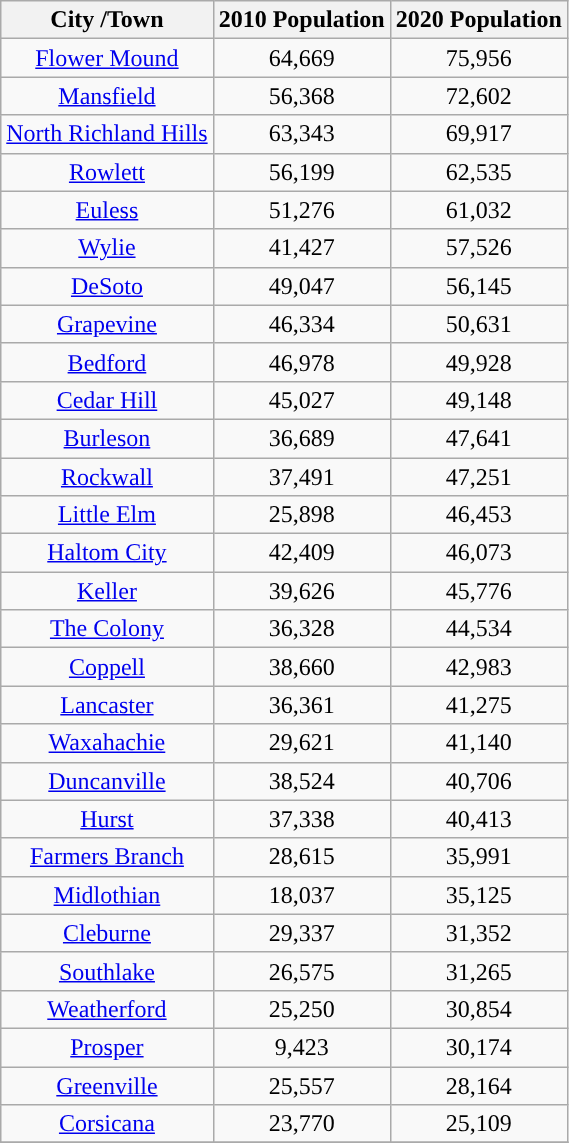<table class="wikitable" border="1" style="text-align:center">
<tr>
<th>City /Town</th>
<th>2010 Population </th>
<th>2020 Population</th>
</tr>
<tr>
<td><a href='#'>Flower Mound</a></td>
<td>64,669</td>
<td>75,956</td>
</tr>
<tr>
<td><a href='#'>Mansfield</a></td>
<td>56,368</td>
<td>72,602</td>
</tr>
<tr>
<td><a href='#'>North Richland Hills</a></td>
<td>63,343</td>
<td>69,917</td>
</tr>
<tr>
<td><a href='#'>Rowlett</a></td>
<td>56,199</td>
<td>62,535</td>
</tr>
<tr>
<td><a href='#'>Euless</a></td>
<td>51,276</td>
<td>61,032</td>
</tr>
<tr>
<td><a href='#'>Wylie</a></td>
<td>41,427</td>
<td>57,526</td>
</tr>
<tr>
<td><a href='#'>DeSoto</a></td>
<td>49,047</td>
<td>56,145</td>
</tr>
<tr>
<td><a href='#'>Grapevine</a></td>
<td>46,334</td>
<td>50,631</td>
</tr>
<tr>
<td><a href='#'>Bedford</a></td>
<td>46,978</td>
<td>49,928</td>
</tr>
<tr>
<td><a href='#'>Cedar Hill</a></td>
<td>45,027</td>
<td>49,148</td>
</tr>
<tr>
<td><a href='#'>Burleson</a></td>
<td>36,689</td>
<td>47,641</td>
</tr>
<tr>
<td><a href='#'>Rockwall</a></td>
<td>37,491</td>
<td>47,251</td>
</tr>
<tr>
<td><a href='#'>Little Elm</a></td>
<td>25,898</td>
<td>46,453</td>
</tr>
<tr>
<td><a href='#'>Haltom City</a></td>
<td>42,409</td>
<td>46,073</td>
</tr>
<tr>
<td><a href='#'>Keller</a></td>
<td>39,626</td>
<td>45,776</td>
</tr>
<tr>
<td><a href='#'>The Colony</a></td>
<td>36,328</td>
<td>44,534</td>
</tr>
<tr>
<td><a href='#'>Coppell</a></td>
<td>38,660</td>
<td>42,983</td>
</tr>
<tr>
<td><a href='#'>Lancaster</a></td>
<td>36,361</td>
<td>41,275</td>
</tr>
<tr>
<td><a href='#'>Waxahachie</a></td>
<td>29,621</td>
<td>41,140</td>
</tr>
<tr>
<td><a href='#'>Duncanville</a></td>
<td>38,524</td>
<td>40,706</td>
</tr>
<tr>
<td><a href='#'>Hurst</a></td>
<td>37,338</td>
<td>40,413</td>
</tr>
<tr>
<td><a href='#'>Farmers Branch</a></td>
<td>28,615</td>
<td>35,991</td>
</tr>
<tr>
<td><a href='#'>Midlothian</a></td>
<td>18,037</td>
<td>35,125</td>
</tr>
<tr>
<td><a href='#'>Cleburne</a></td>
<td>29,337</td>
<td>31,352</td>
</tr>
<tr>
<td><a href='#'>Southlake</a></td>
<td>26,575</td>
<td>31,265</td>
</tr>
<tr>
<td><a href='#'>Weatherford</a></td>
<td>25,250</td>
<td>30,854</td>
</tr>
<tr>
<td><a href='#'>Prosper</a></td>
<td>9,423</td>
<td>30,174</td>
</tr>
<tr>
<td><a href='#'>Greenville</a></td>
<td>25,557</td>
<td>28,164</td>
</tr>
<tr>
<td><a href='#'>Corsicana</a></td>
<td>23,770</td>
<td>25,109</td>
</tr>
<tr>
</tr>
</table>
